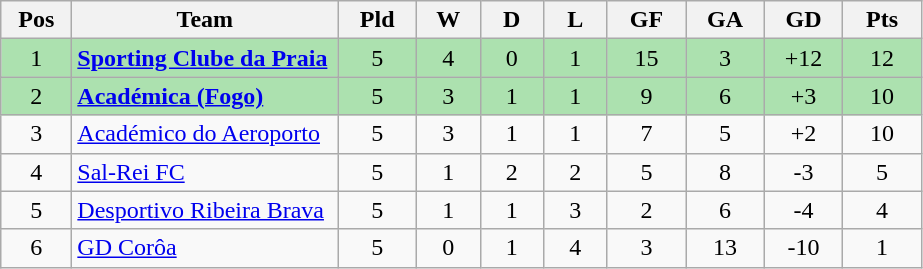<table class="wikitable" style="text-align: center;">
<tr>
<th style="width: 40px;">Pos</th>
<th style="width: 170px;">Team</th>
<th style="width: 45px;">Pld</th>
<th style="width: 35px;">W</th>
<th style="width: 35px;">D</th>
<th style="width: 35px;">L</th>
<th style="width: 45px;">GF</th>
<th style="width: 45px;">GA</th>
<th style="width: 45px;">GD</th>
<th style="width: 45px;">Pts</th>
</tr>
<tr style="background:#ACE1AF;">
<td>1</td>
<td style="text-align: left;"><strong><a href='#'>Sporting Clube da Praia</a></strong></td>
<td>5</td>
<td>4</td>
<td>0</td>
<td>1</td>
<td>15</td>
<td>3</td>
<td>+12</td>
<td>12</td>
</tr>
<tr style="background:#ACE1AF;">
<td>2</td>
<td style="text-align: left;"><strong><a href='#'>Académica (Fogo)</a></strong></td>
<td>5</td>
<td>3</td>
<td>1</td>
<td>1</td>
<td>9</td>
<td>6</td>
<td>+3</td>
<td>10</td>
</tr>
<tr>
<td>3</td>
<td style="text-align: left;"><a href='#'>Académico do Aeroporto</a></td>
<td>5</td>
<td>3</td>
<td>1</td>
<td>1</td>
<td>7</td>
<td>5</td>
<td>+2</td>
<td>10</td>
</tr>
<tr>
<td>4</td>
<td style="text-align: left;"><a href='#'>Sal-Rei FC</a></td>
<td>5</td>
<td>1</td>
<td>2</td>
<td>2</td>
<td>5</td>
<td>8</td>
<td>-3</td>
<td>5</td>
</tr>
<tr>
<td>5</td>
<td style="text-align: left;"><a href='#'>Desportivo Ribeira Brava</a></td>
<td>5</td>
<td>1</td>
<td>1</td>
<td>3</td>
<td>2</td>
<td>6</td>
<td>-4</td>
<td>4</td>
</tr>
<tr>
<td>6</td>
<td style="text-align: left;"><a href='#'>GD Corôa</a></td>
<td>5</td>
<td>0</td>
<td>1</td>
<td>4</td>
<td>3</td>
<td>13</td>
<td>-10</td>
<td>1</td>
</tr>
</table>
